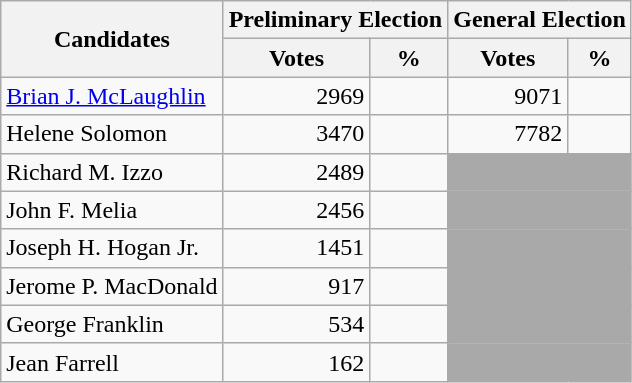<table class=wikitable>
<tr>
<th colspan=1 rowspan=2><strong>Candidates</strong></th>
<th colspan=2><strong>Preliminary Election</strong></th>
<th colspan=2><strong>General Election</strong></th>
</tr>
<tr>
<th>Votes</th>
<th>%</th>
<th>Votes</th>
<th>%</th>
</tr>
<tr>
<td><a href='#'>Brian J. McLaughlin</a></td>
<td align="right">2969</td>
<td align="right"></td>
<td align="right">9071</td>
<td align="right"></td>
</tr>
<tr>
<td>Helene Solomon</td>
<td align="right">3470</td>
<td align="right"></td>
<td align="right">7782</td>
<td align="right"></td>
</tr>
<tr>
<td>Richard M. Izzo</td>
<td align="right">2489</td>
<td align="right"></td>
<td colspan=2 bgcolor=darkgray> </td>
</tr>
<tr>
<td>John F. Melia</td>
<td align="right">2456</td>
<td align="right"></td>
<td colspan=2 bgcolor=darkgray> </td>
</tr>
<tr>
<td>Joseph H. Hogan Jr.</td>
<td align="right">1451</td>
<td align="right"></td>
<td colspan=2 bgcolor=darkgray> </td>
</tr>
<tr>
<td>Jerome P. MacDonald</td>
<td align="right">917</td>
<td align="right"></td>
<td colspan=2 bgcolor=darkgray> </td>
</tr>
<tr>
<td>George Franklin</td>
<td align="right">534</td>
<td align="right"></td>
<td colspan=2 bgcolor=darkgray> </td>
</tr>
<tr>
<td>Jean Farrell</td>
<td align="right">162</td>
<td align="right"></td>
<td colspan=2 bgcolor=darkgray> </td>
</tr>
</table>
